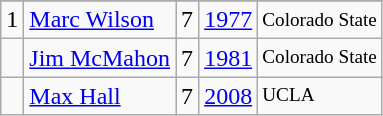<table class="wikitable">
<tr>
</tr>
<tr>
<td>1</td>
<td><a href='#'>Marc Wilson</a></td>
<td>7</td>
<td><a href='#'>1977</a></td>
<td style="font-size:80%;">Colorado State</td>
</tr>
<tr>
<td></td>
<td><a href='#'>Jim McMahon</a></td>
<td>7</td>
<td><a href='#'>1981</a></td>
<td style="font-size:80%;">Colorado State</td>
</tr>
<tr>
<td></td>
<td><a href='#'>Max Hall</a></td>
<td>7</td>
<td><a href='#'>2008</a></td>
<td style="font-size:80%;">UCLA</td>
</tr>
</table>
